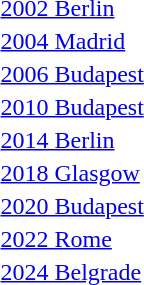<table>
<tr>
<td><a href='#'>2002 Berlin</a></td>
<td></td>
<td></td>
<td></td>
</tr>
<tr>
<td><a href='#'>2004 Madrid</a></td>
<td></td>
<td></td>
<td></td>
</tr>
<tr>
<td><a href='#'>2006 Budapest</a></td>
<td></td>
<td></td>
<td></td>
</tr>
<tr>
<td><a href='#'>2010 Budapest</a></td>
<td></td>
<td></td>
<td></td>
</tr>
<tr>
<td><a href='#'>2014 Berlin</a></td>
<td></td>
<td></td>
<td></td>
</tr>
<tr>
<td><a href='#'>2018 Glasgow</a></td>
<td></td>
<td></td>
<td></td>
</tr>
<tr>
<td><a href='#'>2020 Budapest</a></td>
<td></td>
<td></td>
<td></td>
</tr>
<tr>
<td><a href='#'>2022 Rome</a></td>
<td></td>
<td></td>
<td></td>
</tr>
<tr>
<td><a href='#'>2024 Belgrade</a></td>
<td></td>
<td></td>
<td></td>
</tr>
</table>
